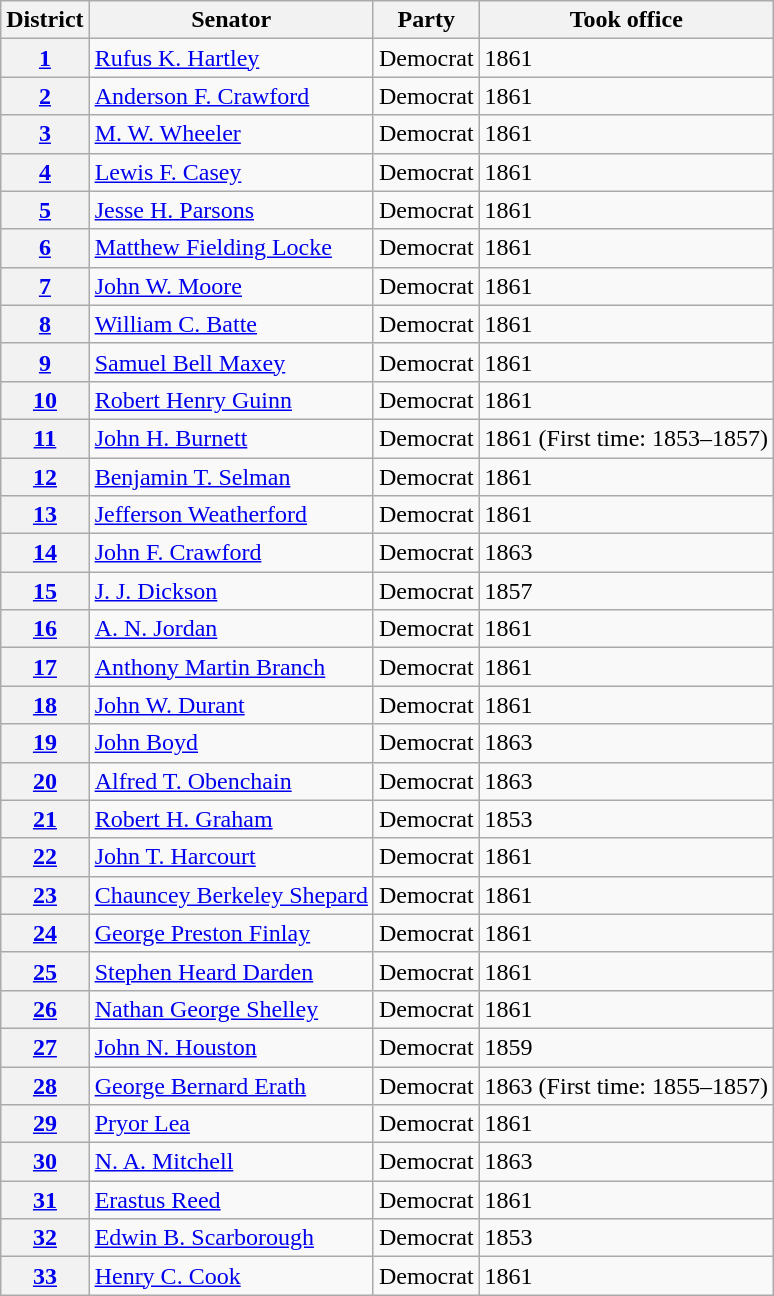<table class="wikitable">
<tr>
<th>District</th>
<th>Senator</th>
<th>Party</th>
<th>Took office</th>
</tr>
<tr>
<th><a href='#'>1</a></th>
<td><a href='#'>Rufus K. Hartley</a></td>
<td>Democrat</td>
<td>1861</td>
</tr>
<tr>
<th><a href='#'>2</a></th>
<td><a href='#'>Anderson F. Crawford</a></td>
<td>Democrat</td>
<td>1861</td>
</tr>
<tr>
<th><a href='#'>3</a></th>
<td><a href='#'>M. W. Wheeler</a></td>
<td>Democrat</td>
<td>1861</td>
</tr>
<tr>
<th><a href='#'>4</a></th>
<td><a href='#'>Lewis F. Casey</a></td>
<td>Democrat</td>
<td>1861</td>
</tr>
<tr>
<th><a href='#'>5</a></th>
<td><a href='#'>Jesse H. Parsons</a></td>
<td>Democrat</td>
<td>1861</td>
</tr>
<tr>
<th><a href='#'>6</a></th>
<td><a href='#'>Matthew Fielding Locke</a></td>
<td>Democrat</td>
<td>1861</td>
</tr>
<tr>
<th><a href='#'>7</a></th>
<td><a href='#'>John W. Moore</a></td>
<td>Democrat</td>
<td>1861</td>
</tr>
<tr>
<th><a href='#'>8</a></th>
<td><a href='#'>William C. Batte</a></td>
<td>Democrat</td>
<td>1861</td>
</tr>
<tr>
<th><a href='#'>9</a></th>
<td><a href='#'>Samuel Bell Maxey</a></td>
<td>Democrat</td>
<td>1861</td>
</tr>
<tr>
<th><a href='#'>10</a></th>
<td><a href='#'>Robert Henry Guinn</a></td>
<td>Democrat</td>
<td>1861</td>
</tr>
<tr>
<th><a href='#'>11</a></th>
<td><a href='#'>John H. Burnett</a></td>
<td>Democrat</td>
<td>1861 (First time: 1853–1857)</td>
</tr>
<tr>
<th><a href='#'>12</a></th>
<td><a href='#'>Benjamin T. Selman</a></td>
<td>Democrat</td>
<td>1861</td>
</tr>
<tr>
<th><a href='#'>13</a></th>
<td><a href='#'>Jefferson Weatherford</a></td>
<td>Democrat</td>
<td>1861</td>
</tr>
<tr>
<th><a href='#'>14</a></th>
<td><a href='#'>John F. Crawford</a></td>
<td>Democrat</td>
<td>1863</td>
</tr>
<tr>
<th><a href='#'>15</a></th>
<td><a href='#'>J. J. Dickson</a></td>
<td>Democrat</td>
<td>1857</td>
</tr>
<tr>
<th><a href='#'>16</a></th>
<td><a href='#'>A. N. Jordan</a></td>
<td>Democrat</td>
<td>1861</td>
</tr>
<tr>
<th><a href='#'>17</a></th>
<td><a href='#'>Anthony Martin Branch</a></td>
<td>Democrat</td>
<td>1861</td>
</tr>
<tr>
<th><a href='#'>18</a></th>
<td><a href='#'>John W. Durant</a></td>
<td>Democrat</td>
<td>1861</td>
</tr>
<tr>
<th><a href='#'>19</a></th>
<td><a href='#'>John Boyd</a></td>
<td>Democrat</td>
<td>1863</td>
</tr>
<tr>
<th><a href='#'>20</a></th>
<td><a href='#'>Alfred T. Obenchain</a></td>
<td>Democrat</td>
<td>1863</td>
</tr>
<tr>
<th><a href='#'>21</a></th>
<td><a href='#'>Robert H. Graham</a></td>
<td>Democrat</td>
<td>1853</td>
</tr>
<tr>
<th><a href='#'>22</a></th>
<td><a href='#'>John T. Harcourt</a></td>
<td>Democrat</td>
<td>1861</td>
</tr>
<tr>
<th><a href='#'>23</a></th>
<td><a href='#'>Chauncey Berkeley Shepard</a></td>
<td>Democrat</td>
<td>1861</td>
</tr>
<tr>
<th><a href='#'>24</a></th>
<td><a href='#'>George Preston Finlay</a></td>
<td>Democrat</td>
<td>1861</td>
</tr>
<tr>
<th><a href='#'>25</a></th>
<td><a href='#'>Stephen Heard Darden</a></td>
<td>Democrat</td>
<td>1861</td>
</tr>
<tr>
<th><a href='#'>26</a></th>
<td><a href='#'>Nathan George Shelley</a></td>
<td>Democrat</td>
<td>1861</td>
</tr>
<tr>
<th><a href='#'>27</a></th>
<td><a href='#'>John N. Houston</a></td>
<td>Democrat</td>
<td>1859</td>
</tr>
<tr>
<th><a href='#'>28</a></th>
<td><a href='#'>George Bernard Erath</a></td>
<td>Democrat</td>
<td>1863 (First time: 1855–1857)</td>
</tr>
<tr>
<th><a href='#'>29</a></th>
<td><a href='#'>Pryor Lea</a></td>
<td>Democrat</td>
<td>1861</td>
</tr>
<tr>
<th><a href='#'>30</a></th>
<td><a href='#'>N. A. Mitchell</a></td>
<td>Democrat</td>
<td>1863</td>
</tr>
<tr>
<th><a href='#'>31</a></th>
<td><a href='#'>Erastus Reed</a></td>
<td>Democrat</td>
<td>1861</td>
</tr>
<tr>
<th><a href='#'>32</a></th>
<td><a href='#'>Edwin B. Scarborough</a></td>
<td>Democrat</td>
<td>1853</td>
</tr>
<tr>
<th><a href='#'>33</a></th>
<td><a href='#'>Henry C. Cook</a></td>
<td>Democrat</td>
<td>1861</td>
</tr>
</table>
